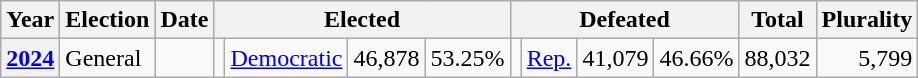<table class=wikitable>
<tr>
<th>Year</th>
<th>Election</th>
<th>Date</th>
<th ! colspan="4">Elected</th>
<th ! colspan="4">Defeated</th>
<th>Total</th>
<th>Plurality</th>
</tr>
<tr>
<th valign="top"><a href='#'>2024</a></th>
<td valign="top">General</td>
<td valign="top"></td>
<td valign="top"></td>
<td valign="top" ><a href='#'>Democratic</a></td>
<td valign="top" align="right">46,878</td>
<td valign="top" align="right">53.25%</td>
<td valign="top"></td>
<td valign="top" ><a href='#'>Rep.</a></td>
<td valign="top" align="right">41,079</td>
<td valign="top" align="right">46.66%</td>
<td valign="top" align="right">88,032</td>
<td valign="top" align="right">5,799</td>
</tr>
</table>
